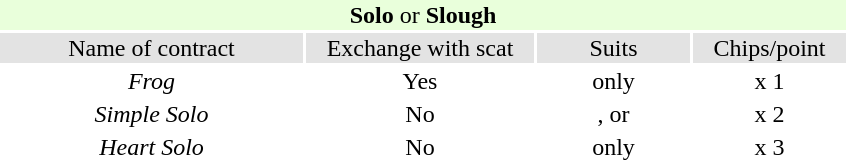<table style="wikitable" style="float: middle; background: #7C9ED9; margin-left: 1em; border-spacing: 1px;">
<tr align="center">
<td style="background: #E9FFDB;" colspan="4"><strong>Solo</strong> or <strong>Slough</strong></td>
</tr>
<tr align="center">
<td style="width: 200px; background: #e3e3e3;">Name of contract</td>
<td style="width: 150px; background: #e3e3e3;">Exchange with scat</td>
<td style="width: 100px; background: #e3e3e3;">Suits</td>
<td style="width: 100px; background: #e3e3e3;">Chips/point</td>
</tr>
<tr align="center">
<td style="background: #ffffff;"><em>Frog</em></td>
<td style="background: #ffffff;">Yes</td>
<td style="background: #ffffff;"> only</td>
<td style="background: #ffffff;">x 1</td>
</tr>
<tr align="center">
<td style="background: #ffffff;"><em>Simple Solo</em></td>
<td style="background: #ffffff;">No</td>
<td style="background: #ffffff;">,  or </td>
<td style="background: #ffffff;">x 2</td>
</tr>
<tr align="center">
<td style="background: #ffffff;"><em>Heart Solo</em></td>
<td style="background: #ffffff;">No</td>
<td style="background: #ffffff;"> only</td>
<td style="background: #ffffff;">x 3</td>
</tr>
</table>
